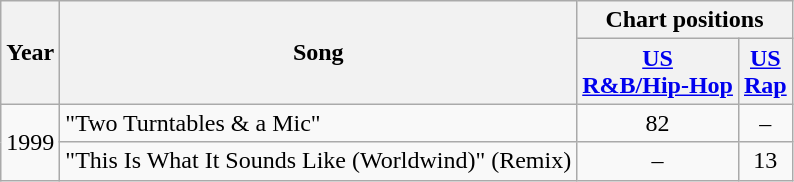<table class="wikitable">
<tr>
<th rowspan="2">Year</th>
<th rowspan="2">Song</th>
<th colspan="2">Chart positions</th>
</tr>
<tr>
<th><a href='#'>US<br>R&B/Hip-Hop</a></th>
<th><a href='#'>US<br>Rap</a></th>
</tr>
<tr>
<td rowspan="2">1999</td>
<td>"Two Turntables & a Mic"</td>
<td align=center>82</td>
<td align=center>–</td>
</tr>
<tr>
<td>"This Is What It Sounds Like (Worldwind)" (Remix)</td>
<td align=center>–</td>
<td align=center>13</td>
</tr>
</table>
